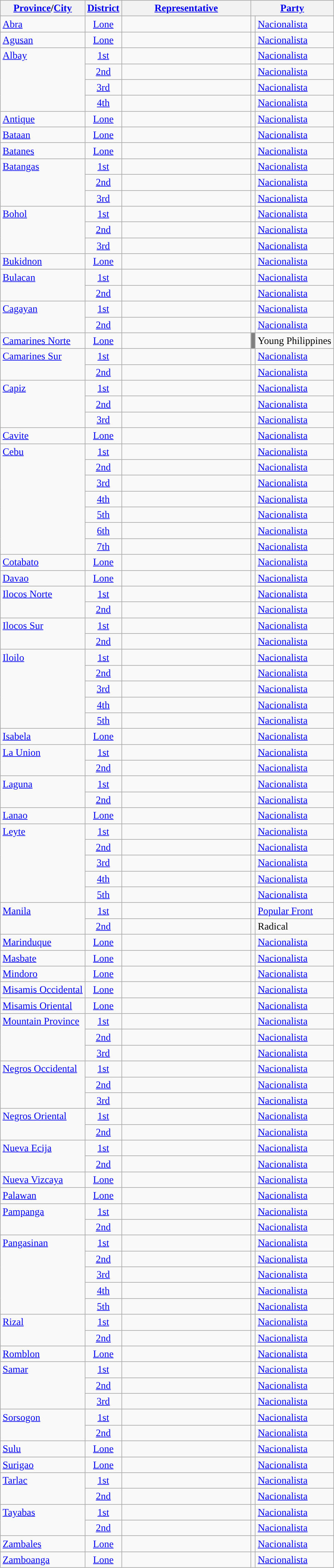<table class="wikitable sortable">
<tr>
<th><a href='#'>Province</a>/<a href='#'>City</a></th>
<th><a href='#'>District</a></th>
<th width="200px"><a href='#'>Representative</a></th>
<th colspan="2"><a href='#'>Party</a></th>
</tr>
<tr>
<td valign="top"><a href='#'>Abra</a></td>
<td align="center"><a href='#'>Lone</a></td>
<td></td>
<td></td>
<td><a href='#'>Nacionalista</a></td>
</tr>
<tr>
<td valign="top"><a href='#'>Agusan</a></td>
<td align="center"><a href='#'>Lone</a></td>
<td></td>
<td></td>
<td><a href='#'>Nacionalista</a></td>
</tr>
<tr>
<td rowspan="4" valign="top"><a href='#'>Albay</a></td>
<td align="center"><a href='#'>1st</a></td>
<td></td>
<td></td>
<td><a href='#'>Nacionalista</a></td>
</tr>
<tr>
<td align="center"><a href='#'>2nd</a></td>
<td></td>
<td></td>
<td><a href='#'>Nacionalista</a></td>
</tr>
<tr>
<td align="center"><a href='#'>3rd</a></td>
<td></td>
<td></td>
<td><a href='#'>Nacionalista</a></td>
</tr>
<tr>
<td align="center"><a href='#'>4th</a></td>
<td></td>
<td></td>
<td><a href='#'>Nacionalista</a></td>
</tr>
<tr>
<td><a href='#'>Antique</a></td>
<td align="center"><a href='#'>Lone</a></td>
<td></td>
<td></td>
<td><a href='#'>Nacionalista</a></td>
</tr>
<tr>
<td valign="top"><a href='#'>Bataan</a></td>
<td align="center"><a href='#'>Lone</a></td>
<td></td>
<td></td>
<td><a href='#'>Nacionalista</a></td>
</tr>
<tr>
<td valign="top"><a href='#'>Batanes</a></td>
<td align="center"><a href='#'>Lone</a></td>
<td></td>
<td></td>
<td><a href='#'>Nacionalista</a></td>
</tr>
<tr>
<td rowspan="3" valign="top"><a href='#'>Batangas</a></td>
<td align="center"><a href='#'>1st</a></td>
<td></td>
<td></td>
<td><a href='#'>Nacionalista</a></td>
</tr>
<tr>
<td align="center"><a href='#'>2nd</a></td>
<td></td>
<td></td>
<td><a href='#'>Nacionalista</a></td>
</tr>
<tr>
<td align="center"><a href='#'>3rd</a></td>
<td></td>
<td></td>
<td><a href='#'>Nacionalista</a></td>
</tr>
<tr>
<td rowspan="3" valign="top"><a href='#'>Bohol</a></td>
<td align="center"><a href='#'>1st</a></td>
<td></td>
<td></td>
<td><a href='#'>Nacionalista</a></td>
</tr>
<tr>
<td align="center"><a href='#'>2nd</a></td>
<td></td>
<td></td>
<td><a href='#'>Nacionalista</a></td>
</tr>
<tr>
<td align="center"><a href='#'>3rd</a></td>
<td></td>
<td></td>
<td><a href='#'>Nacionalista</a></td>
</tr>
<tr>
<td valign="top"><a href='#'>Bukidnon</a></td>
<td align="center"><a href='#'>Lone</a></td>
<td></td>
<td></td>
<td><a href='#'>Nacionalista</a></td>
</tr>
<tr>
<td rowspan="2" valign="top"><a href='#'>Bulacan</a></td>
<td align="center"><a href='#'>1st</a></td>
<td></td>
<td></td>
<td><a href='#'>Nacionalista</a></td>
</tr>
<tr>
<td align="center"><a href='#'>2nd</a></td>
<td></td>
<td></td>
<td><a href='#'>Nacionalista</a></td>
</tr>
<tr>
<td rowspan="2" valign="top"><a href='#'>Cagayan</a></td>
<td align="center"><a href='#'>1st</a></td>
<td></td>
<td></td>
<td><a href='#'>Nacionalista</a></td>
</tr>
<tr>
<td align="center"><a href='#'>2nd</a></td>
<td></td>
<td></td>
<td><a href='#'>Nacionalista</a></td>
</tr>
<tr>
<td valign="top"><a href='#'>Camarines Norte</a></td>
<td align="center"><a href='#'>Lone</a></td>
<td></td>
<td bgcolor="gray"></td>
<td>Young Philippines</td>
</tr>
<tr>
<td rowspan="2" valign="top"><a href='#'>Camarines Sur</a></td>
<td align="center"><a href='#'>1st</a></td>
<td></td>
<td></td>
<td><a href='#'>Nacionalista</a></td>
</tr>
<tr>
<td align="center"><a href='#'>2nd</a></td>
<td></td>
<td></td>
<td><a href='#'>Nacionalista</a></td>
</tr>
<tr>
<td rowspan="3" valign="top"><a href='#'>Capiz</a></td>
<td align="center"><a href='#'>1st</a></td>
<td></td>
<td></td>
<td><a href='#'>Nacionalista</a></td>
</tr>
<tr>
<td align="center"><a href='#'>2nd</a></td>
<td></td>
<td></td>
<td><a href='#'>Nacionalista</a></td>
</tr>
<tr>
<td align="center"><a href='#'>3rd</a></td>
<td></td>
<td></td>
<td><a href='#'>Nacionalista</a></td>
</tr>
<tr>
<td valign="top"><a href='#'>Cavite</a></td>
<td align="center"><a href='#'>Lone</a></td>
<td></td>
<td></td>
<td><a href='#'>Nacionalista</a></td>
</tr>
<tr>
<td rowspan="7" valign="top"><a href='#'>Cebu</a></td>
<td align="center"><a href='#'>1st</a></td>
<td></td>
<td></td>
<td><a href='#'>Nacionalista</a></td>
</tr>
<tr>
<td align="center"><a href='#'>2nd</a></td>
<td></td>
<td></td>
<td><a href='#'>Nacionalista</a></td>
</tr>
<tr>
<td align="center"><a href='#'>3rd</a></td>
<td></td>
<td></td>
<td><a href='#'>Nacionalista</a></td>
</tr>
<tr>
<td align="center"><a href='#'>4th</a></td>
<td></td>
<td></td>
<td><a href='#'>Nacionalista</a></td>
</tr>
<tr>
<td align="center"><a href='#'>5th</a></td>
<td></td>
<td></td>
<td><a href='#'>Nacionalista</a></td>
</tr>
<tr>
<td align="center"><a href='#'>6th</a></td>
<td></td>
<td></td>
<td><a href='#'>Nacionalista</a></td>
</tr>
<tr>
<td align="center"><a href='#'>7th</a></td>
<td></td>
<td></td>
<td><a href='#'>Nacionalista</a></td>
</tr>
<tr>
<td valign="top"><a href='#'>Cotabato</a></td>
<td align="center"><a href='#'>Lone</a></td>
<td></td>
<td></td>
<td><a href='#'>Nacionalista</a></td>
</tr>
<tr>
<td valign="top"><a href='#'>Davao</a></td>
<td align="center"><a href='#'>Lone</a></td>
<td></td>
<td></td>
<td><a href='#'>Nacionalista</a></td>
</tr>
<tr>
<td rowspan="2" valign="top"><a href='#'>Ilocos Norte</a></td>
<td align="center"><a href='#'>1st</a></td>
<td></td>
<td></td>
<td><a href='#'>Nacionalista</a></td>
</tr>
<tr>
<td align="center"><a href='#'>2nd</a></td>
<td></td>
<td></td>
<td><a href='#'>Nacionalista</a></td>
</tr>
<tr>
<td rowspan="2" valign="top"><a href='#'>Ilocos Sur</a></td>
<td align="center"><a href='#'>1st</a></td>
<td></td>
<td></td>
<td><a href='#'>Nacionalista</a></td>
</tr>
<tr>
<td align="center"><a href='#'>2nd</a></td>
<td></td>
<td></td>
<td><a href='#'>Nacionalista</a></td>
</tr>
<tr>
<td rowspan="5" valign="top"><a href='#'>Iloilo</a></td>
<td align="center"><a href='#'>1st</a></td>
<td></td>
<td></td>
<td><a href='#'>Nacionalista</a></td>
</tr>
<tr>
<td align="center"><a href='#'>2nd</a></td>
<td></td>
<td></td>
<td><a href='#'>Nacionalista</a></td>
</tr>
<tr>
<td align="center"><a href='#'>3rd</a></td>
<td></td>
<td></td>
<td><a href='#'>Nacionalista</a></td>
</tr>
<tr>
<td align="center"><a href='#'>4th</a></td>
<td></td>
<td></td>
<td><a href='#'>Nacionalista</a></td>
</tr>
<tr>
<td align="center"><a href='#'>5th</a></td>
<td></td>
<td></td>
<td><a href='#'>Nacionalista</a></td>
</tr>
<tr>
<td valign="top"><a href='#'>Isabela</a></td>
<td align="center"><a href='#'>Lone</a></td>
<td></td>
<td></td>
<td><a href='#'>Nacionalista</a></td>
</tr>
<tr>
<td rowspan="2" valign="top"><a href='#'>La Union</a></td>
<td align="center"><a href='#'>1st</a></td>
<td></td>
<td></td>
<td><a href='#'>Nacionalista</a></td>
</tr>
<tr>
<td align="center"><a href='#'>2nd</a></td>
<td></td>
<td></td>
<td><a href='#'>Nacionalista</a></td>
</tr>
<tr>
<td rowspan="2" valign="top"><a href='#'>Laguna</a></td>
<td align="center"><a href='#'>1st</a></td>
<td></td>
<td></td>
<td><a href='#'>Nacionalista</a></td>
</tr>
<tr>
<td align="center"><a href='#'>2nd</a></td>
<td></td>
<td></td>
<td><a href='#'>Nacionalista</a></td>
</tr>
<tr>
<td valign="top"><a href='#'>Lanao</a></td>
<td align="center"><a href='#'>Lone</a></td>
<td></td>
<td></td>
<td><a href='#'>Nacionalista</a></td>
</tr>
<tr>
<td rowspan="5" valign="top"><a href='#'>Leyte</a></td>
<td align="center"><a href='#'>1st</a></td>
<td></td>
<td></td>
<td><a href='#'>Nacionalista</a></td>
</tr>
<tr>
<td align="center"><a href='#'>2nd</a></td>
<td></td>
<td></td>
<td><a href='#'>Nacionalista</a></td>
</tr>
<tr>
<td align="center"><a href='#'>3rd</a></td>
<td></td>
<td></td>
<td><a href='#'>Nacionalista</a></td>
</tr>
<tr>
<td align="center"><a href='#'>4th</a></td>
<td></td>
<td></td>
<td><a href='#'>Nacionalista</a></td>
</tr>
<tr>
<td align="center"><a href='#'>5th</a></td>
<td></td>
<td></td>
<td><a href='#'>Nacionalista</a></td>
</tr>
<tr>
<td rowspan="2" valign="top"><a href='#'>Manila</a></td>
<td align="center"><a href='#'>1st</a></td>
<td></td>
<td bgcolor=></td>
<td><a href='#'>Popular Front</a></td>
</tr>
<tr>
<td align="center"><a href='#'>2nd</a></td>
<td></td>
<td bgcolor=></td>
<td>Radical</td>
</tr>
<tr>
<td valign="top"><a href='#'>Marinduque</a></td>
<td align="center"><a href='#'>Lone</a></td>
<td></td>
<td></td>
<td><a href='#'>Nacionalista</a></td>
</tr>
<tr>
<td valign="top"><a href='#'>Masbate</a></td>
<td align="center"><a href='#'>Lone</a></td>
<td></td>
<td></td>
<td><a href='#'>Nacionalista</a></td>
</tr>
<tr>
<td valign="top"><a href='#'>Mindoro</a></td>
<td align="center"><a href='#'>Lone</a></td>
<td></td>
<td></td>
<td><a href='#'>Nacionalista</a></td>
</tr>
<tr>
<td valign="top"><a href='#'>Misamis Occidental</a></td>
<td align="center"><a href='#'>Lone</a></td>
<td></td>
<td></td>
<td><a href='#'>Nacionalista</a></td>
</tr>
<tr>
<td valign="top"><a href='#'>Misamis Oriental</a></td>
<td align="center"><a href='#'>Lone</a></td>
<td></td>
<td></td>
<td><a href='#'>Nacionalista</a></td>
</tr>
<tr>
<td rowspan="3" valign="top"><a href='#'>Mountain Province</a></td>
<td align="center"><a href='#'>1st</a></td>
<td></td>
<td></td>
<td><a href='#'>Nacionalista</a></td>
</tr>
<tr>
<td align="center"><a href='#'>2nd</a></td>
<td></td>
<td></td>
<td><a href='#'>Nacionalista</a></td>
</tr>
<tr>
<td align="center"><a href='#'>3rd</a></td>
<td></td>
<td></td>
<td><a href='#'>Nacionalista</a></td>
</tr>
<tr>
<td rowspan="3" valign="top"><a href='#'>Negros Occidental</a></td>
<td align="center"><a href='#'>1st</a></td>
<td></td>
<td></td>
<td><a href='#'>Nacionalista</a></td>
</tr>
<tr>
<td align="center"><a href='#'>2nd</a></td>
<td></td>
<td></td>
<td><a href='#'>Nacionalista</a></td>
</tr>
<tr>
<td align="center"><a href='#'>3rd</a></td>
<td></td>
<td></td>
<td><a href='#'>Nacionalista</a></td>
</tr>
<tr>
<td rowspan="2" valign="top"><a href='#'>Negros Oriental</a></td>
<td align="center"><a href='#'>1st</a></td>
<td></td>
<td></td>
<td><a href='#'>Nacionalista</a></td>
</tr>
<tr>
<td align="center"><a href='#'>2nd</a></td>
<td></td>
<td></td>
<td><a href='#'>Nacionalista</a></td>
</tr>
<tr>
<td rowspan="2" valign="top"><a href='#'>Nueva Ecija</a></td>
<td align="center"><a href='#'>1st</a></td>
<td></td>
<td></td>
<td><a href='#'>Nacionalista</a></td>
</tr>
<tr>
<td align="center"><a href='#'>2nd</a></td>
<td></td>
<td></td>
<td><a href='#'>Nacionalista</a></td>
</tr>
<tr>
<td valign="top"><a href='#'>Nueva Vizcaya</a></td>
<td align="center"><a href='#'>Lone</a></td>
<td></td>
<td></td>
<td><a href='#'>Nacionalista</a></td>
</tr>
<tr>
<td valign="top"><a href='#'>Palawan</a></td>
<td align="center"><a href='#'>Lone</a></td>
<td></td>
<td></td>
<td><a href='#'>Nacionalista</a></td>
</tr>
<tr>
<td rowspan="2" valign="top"><a href='#'>Pampanga</a></td>
<td align="center"><a href='#'>1st</a></td>
<td></td>
<td></td>
<td><a href='#'>Nacionalista</a></td>
</tr>
<tr>
<td align="center"><a href='#'>2nd</a></td>
<td></td>
<td></td>
<td><a href='#'>Nacionalista</a></td>
</tr>
<tr>
<td rowspan="5" valign="top"><a href='#'>Pangasinan</a></td>
<td align="center"><a href='#'>1st</a></td>
<td></td>
<td></td>
<td><a href='#'>Nacionalista</a></td>
</tr>
<tr>
<td align="center"><a href='#'>2nd</a></td>
<td></td>
<td></td>
<td><a href='#'>Nacionalista</a></td>
</tr>
<tr>
<td align="center"><a href='#'>3rd</a></td>
<td></td>
<td></td>
<td><a href='#'>Nacionalista</a></td>
</tr>
<tr>
<td align="center"><a href='#'>4th</a></td>
<td></td>
<td></td>
<td><a href='#'>Nacionalista</a></td>
</tr>
<tr>
<td align="center"><a href='#'>5th</a></td>
<td></td>
<td></td>
<td><a href='#'>Nacionalista</a></td>
</tr>
<tr>
<td rowspan="2" valign="top"><a href='#'>Rizal</a></td>
<td align="center"><a href='#'>1st</a></td>
<td></td>
<td></td>
<td><a href='#'>Nacionalista</a></td>
</tr>
<tr>
<td align="center"><a href='#'>2nd</a></td>
<td></td>
<td></td>
<td><a href='#'>Nacionalista</a></td>
</tr>
<tr>
<td valign="top"><a href='#'>Romblon</a></td>
<td align="center"><a href='#'>Lone</a></td>
<td></td>
<td></td>
<td><a href='#'>Nacionalista</a></td>
</tr>
<tr>
<td rowspan="3" valign="top"><a href='#'>Samar</a></td>
<td align="center"><a href='#'>1st</a></td>
<td></td>
<td></td>
<td><a href='#'>Nacionalista</a></td>
</tr>
<tr>
<td align="center"><a href='#'>2nd</a></td>
<td></td>
<td></td>
<td><a href='#'>Nacionalista</a></td>
</tr>
<tr>
<td align="center"><a href='#'>3rd</a></td>
<td></td>
<td></td>
<td><a href='#'>Nacionalista</a></td>
</tr>
<tr>
<td rowspan="2" valign="top"><a href='#'>Sorsogon</a></td>
<td align="center"><a href='#'>1st</a></td>
<td></td>
<td></td>
<td><a href='#'>Nacionalista</a></td>
</tr>
<tr>
<td align="center"><a href='#'>2nd</a></td>
<td></td>
<td></td>
<td><a href='#'>Nacionalista</a></td>
</tr>
<tr>
<td valign="top"><a href='#'>Sulu</a></td>
<td align="center"><a href='#'>Lone</a></td>
<td></td>
<td></td>
<td><a href='#'>Nacionalista</a></td>
</tr>
<tr>
<td valign="top"><a href='#'>Surigao</a></td>
<td align="center"><a href='#'>Lone</a></td>
<td></td>
<td></td>
<td><a href='#'>Nacionalista</a></td>
</tr>
<tr>
<td rowspan="2" valign="top"><a href='#'>Tarlac</a></td>
<td align="center"><a href='#'>1st</a></td>
<td></td>
<td></td>
<td><a href='#'>Nacionalista</a></td>
</tr>
<tr>
<td align="center"><a href='#'>2nd</a></td>
<td></td>
<td></td>
<td><a href='#'>Nacionalista</a></td>
</tr>
<tr>
<td rowspan="2" valign="top"><a href='#'>Tayabas</a></td>
<td align="center"><a href='#'>1st</a></td>
<td></td>
<td></td>
<td><a href='#'>Nacionalista</a></td>
</tr>
<tr>
<td align="center"><a href='#'>2nd</a></td>
<td></td>
<td></td>
<td><a href='#'>Nacionalista</a></td>
</tr>
<tr>
<td valign="top"><a href='#'>Zambales</a></td>
<td align="center"><a href='#'>Lone</a></td>
<td></td>
<td></td>
<td><a href='#'>Nacionalista</a></td>
</tr>
<tr>
<td valign="top"><a href='#'>Zamboanga</a></td>
<td align="center"><a href='#'>Lone</a></td>
<td></td>
<td></td>
<td><a href='#'>Nacionalista</a></td>
</tr>
</table>
